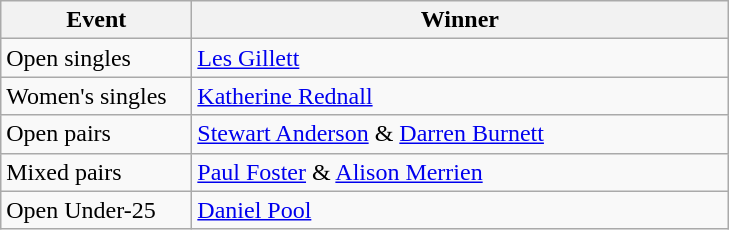<table class="wikitable" style="font-size: 100%">
<tr>
<th width=120>Event</th>
<th width=350>Winner</th>
</tr>
<tr>
<td>Open singles</td>
<td> <a href='#'>Les Gillett</a></td>
</tr>
<tr>
<td>Women's singles</td>
<td> <a href='#'>Katherine Rednall</a></td>
</tr>
<tr>
<td>Open pairs</td>
<td> <a href='#'>Stewart Anderson</a> &  <a href='#'>Darren Burnett</a></td>
</tr>
<tr>
<td>Mixed pairs</td>
<td> <a href='#'>Paul Foster</a> &  <a href='#'>Alison Merrien</a></td>
</tr>
<tr>
<td>Open Under-25</td>
<td> <a href='#'>Daniel Pool</a></td>
</tr>
</table>
